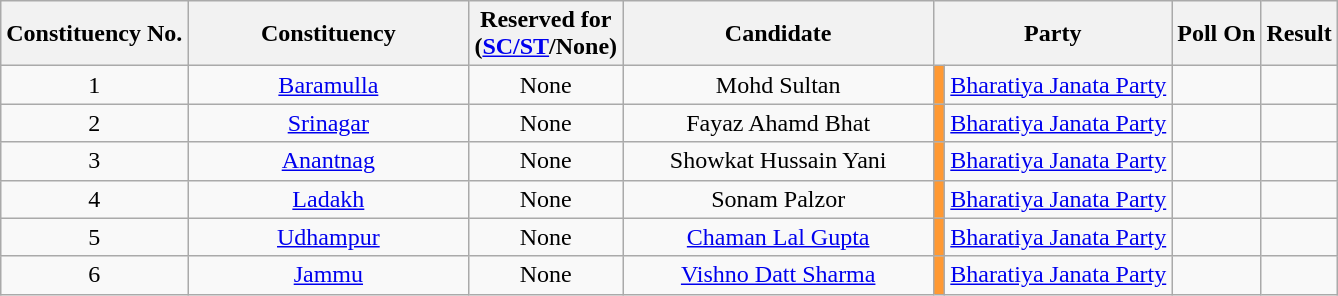<table class="wikitable sortable" style="text-align:center">
<tr>
<th>Constituency No.</th>
<th style="width:180px;">Constituency</th>
<th>Reserved for<br>(<a href='#'>SC/ST</a>/None)</th>
<th style="width:200px;">Candidate</th>
<th colspan="2">Party</th>
<th>Poll On</th>
<th>Result</th>
</tr>
<tr>
<td>1</td>
<td><a href='#'>Baramulla</a></td>
<td>None</td>
<td>Mohd Sultan</td>
<td bgcolor=#FF9933></td>
<td><a href='#'>Bharatiya Janata Party</a></td>
<td></td>
<td></td>
</tr>
<tr>
<td>2</td>
<td><a href='#'>Srinagar</a></td>
<td>None</td>
<td>Fayaz Ahamd Bhat</td>
<td bgcolor=#FF9933></td>
<td><a href='#'>Bharatiya Janata Party</a></td>
<td></td>
<td></td>
</tr>
<tr>
<td>3</td>
<td><a href='#'>Anantnag</a></td>
<td>None</td>
<td>Showkat Hussain Yani</td>
<td bgcolor=#FF9933></td>
<td><a href='#'>Bharatiya Janata Party</a></td>
<td></td>
<td></td>
</tr>
<tr>
<td>4</td>
<td><a href='#'>Ladakh</a></td>
<td>None</td>
<td>Sonam Palzor</td>
<td bgcolor=#FF9933></td>
<td><a href='#'>Bharatiya Janata Party</a></td>
<td></td>
<td></td>
</tr>
<tr>
<td>5</td>
<td><a href='#'>Udhampur</a></td>
<td>None</td>
<td><a href='#'>Chaman Lal Gupta</a></td>
<td bgcolor=#FF9933></td>
<td><a href='#'>Bharatiya Janata Party</a></td>
<td></td>
<td></td>
</tr>
<tr>
<td>6</td>
<td><a href='#'>Jammu</a></td>
<td>None</td>
<td><a href='#'>Vishno Datt Sharma</a></td>
<td bgcolor=#FF9933></td>
<td><a href='#'>Bharatiya Janata Party</a></td>
<td></td>
<td></td>
</tr>
</table>
